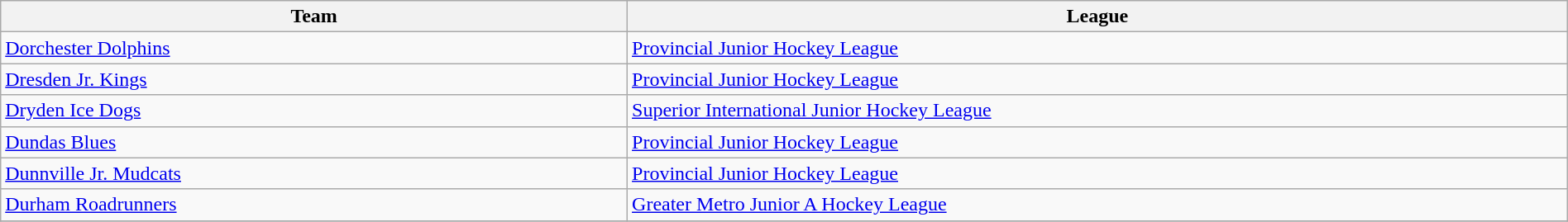<table class="wikitable sortable" width=100%>
<tr>
<th width=40%>Team</th>
<th width=60%>League</th>
</tr>
<tr>
<td><a href='#'>Dorchester Dolphins</a></td>
<td><a href='#'>Provincial Junior Hockey League</a></td>
</tr>
<tr>
<td><a href='#'>Dresden Jr. Kings</a></td>
<td><a href='#'>Provincial Junior Hockey League</a></td>
</tr>
<tr>
<td><a href='#'>Dryden Ice Dogs</a></td>
<td><a href='#'>Superior International Junior Hockey League</a></td>
</tr>
<tr>
<td><a href='#'>Dundas Blues</a></td>
<td><a href='#'>Provincial Junior Hockey League</a></td>
</tr>
<tr>
<td><a href='#'>Dunnville Jr. Mudcats</a></td>
<td><a href='#'>Provincial Junior Hockey League</a></td>
</tr>
<tr>
<td><a href='#'>Durham Roadrunners</a></td>
<td><a href='#'>Greater Metro Junior A Hockey League</a></td>
</tr>
<tr>
</tr>
</table>
